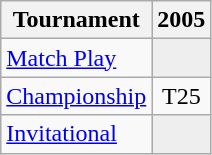<table class="wikitable" style="text-align:center;">
<tr>
<th>Tournament</th>
<th>2005</th>
</tr>
<tr>
<td align="left"><a href='#'>Match Play</a></td>
<td style="background:#eeeeee;"></td>
</tr>
<tr>
<td align="left"><a href='#'>Championship</a></td>
<td>T25</td>
</tr>
<tr>
<td align="left"><a href='#'>Invitational</a></td>
<td style="background:#eeeeee;"></td>
</tr>
</table>
